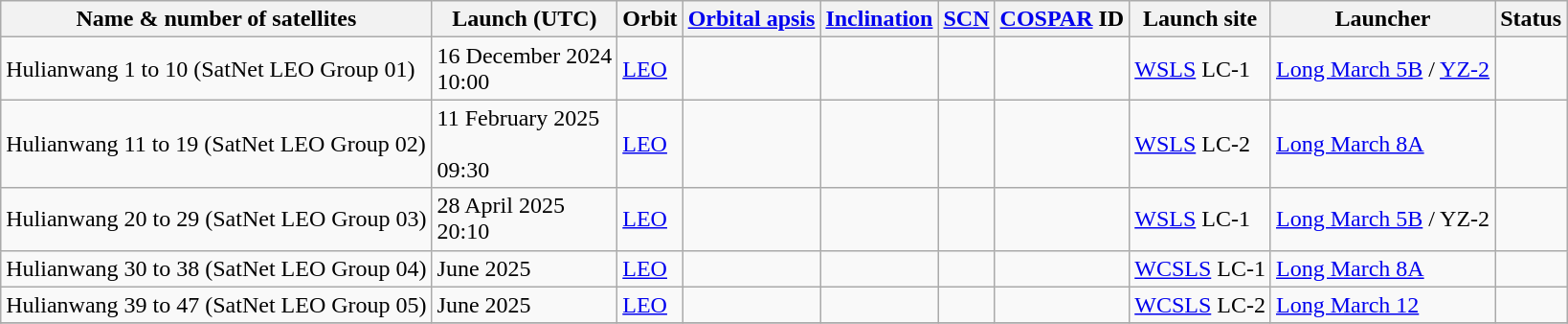<table class="wikitable">
<tr>
<th>Name & number of satellites</th>
<th>Launch (UTC)</th>
<th>Orbit</th>
<th><a href='#'>Orbital apsis</a></th>
<th><a href='#'>Inclination</a></th>
<th><a href='#'>SCN</a></th>
<th><a href='#'>COSPAR</a> ID</th>
<th>Launch site</th>
<th>Launcher</th>
<th>Status</th>
</tr>
<tr>
<td>Hulianwang 1 to 10 (SatNet LEO Group 01)</td>
<td>16 December 2024<br>10:00</td>
<td><a href='#'>LEO</a></td>
<td></td>
<td></td>
<td></td>
<td></td>
<td><a href='#'>WSLS</a> LC-1</td>
<td><a href='#'>Long March 5B</a> / <a href='#'>YZ-2</a></td>
<td></td>
</tr>
<tr>
<td>Hulianwang 11 to 19 (SatNet LEO Group 02)</td>
<td>11 February 2025<br><br>09:30</td>
<td><a href='#'>LEO</a></td>
<td></td>
<td></td>
<td></td>
<td></td>
<td><a href='#'>WSLS</a> LC-2</td>
<td><a href='#'>Long March 8A</a></td>
<td></td>
</tr>
<tr>
<td>Hulianwang 20 to 29 (SatNet LEO Group 03)</td>
<td>28 April 2025<br>20:10</td>
<td><a href='#'>LEO</a></td>
<td></td>
<td></td>
<td></td>
<td></td>
<td><a href='#'>WSLS</a> LC-1</td>
<td><a href='#'>Long March 5B</a> / YZ-2</td>
<td></td>
</tr>
<tr>
<td>Hulianwang 30 to 38 (SatNet LEO Group 04)</td>
<td>June 2025<br></td>
<td><a href='#'>LEO</a></td>
<td></td>
<td></td>
<td></td>
<td></td>
<td><a href='#'>WCSLS</a> LC-1</td>
<td><a href='#'>Long March 8A</a></td>
<td></td>
</tr>
<tr>
<td>Hulianwang 39 to 47 (SatNet LEO Group 05)</td>
<td>June 2025<br></td>
<td><a href='#'>LEO</a></td>
<td></td>
<td></td>
<td></td>
<td></td>
<td><a href='#'>WCSLS</a> LC-2</td>
<td><a href='#'>Long March 12</a></td>
<td></td>
</tr>
<tr>
</tr>
</table>
